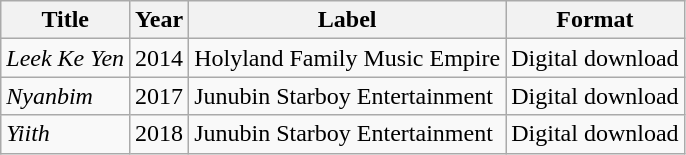<table class="wikitable">
<tr>
<th>Title</th>
<th>Year</th>
<th>Label</th>
<th>Format</th>
</tr>
<tr>
<td><em>Leek Ke Yen</em></td>
<td>2014</td>
<td>Holyland Family Music Empire</td>
<td>Digital download</td>
</tr>
<tr>
<td><em>Nyanbim</em></td>
<td>2017</td>
<td>Junubin Starboy Entertainment</td>
<td>Digital download</td>
</tr>
<tr>
<td><em>Yiith</em></td>
<td>2018</td>
<td>Junubin Starboy Entertainment</td>
<td>Digital download</td>
</tr>
</table>
